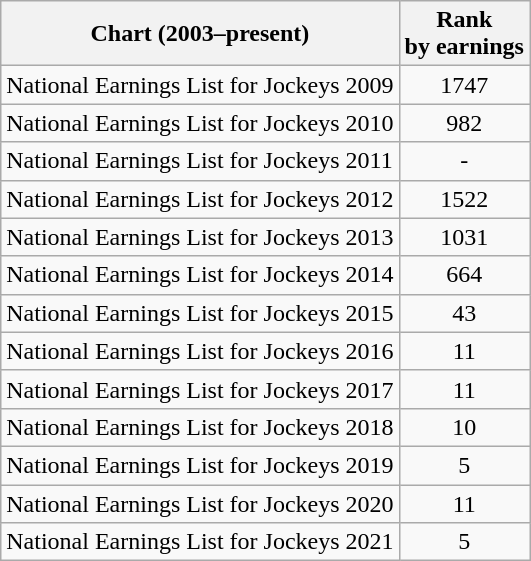<table class="wikitable sortable">
<tr>
<th>Chart (2003–present)</th>
<th>Rank<br>by earnings</th>
</tr>
<tr>
<td>National Earnings List for Jockeys 2009</td>
<td style="text-align:center;">1747</td>
</tr>
<tr>
<td>National Earnings List for Jockeys 2010</td>
<td style="text-align:center;">982</td>
</tr>
<tr>
<td>National Earnings List for Jockeys 2011</td>
<td style="text-align:center;">-</td>
</tr>
<tr>
<td>National Earnings List for Jockeys 2012</td>
<td style="text-align:center;">1522</td>
</tr>
<tr>
<td>National Earnings List for Jockeys 2013</td>
<td style="text-align:center;">1031</td>
</tr>
<tr>
<td>National Earnings List for Jockeys 2014</td>
<td style="text-align:center;">664</td>
</tr>
<tr>
<td>National Earnings List for Jockeys 2015</td>
<td style="text-align:center;">43</td>
</tr>
<tr>
<td>National Earnings List for Jockeys 2016</td>
<td style="text-align:center;">11</td>
</tr>
<tr>
<td>National Earnings List for Jockeys 2017</td>
<td style="text-align:center;">11</td>
</tr>
<tr>
<td>National Earnings List for Jockeys 2018</td>
<td style="text-align:center;">10</td>
</tr>
<tr>
<td>National Earnings List for Jockeys 2019</td>
<td style="text-align:center;">5</td>
</tr>
<tr>
<td>National Earnings List for Jockeys 2020</td>
<td style="text-align:center;">11</td>
</tr>
<tr>
<td>National Earnings List for Jockeys 2021</td>
<td style="text-align:center;">5</td>
</tr>
</table>
